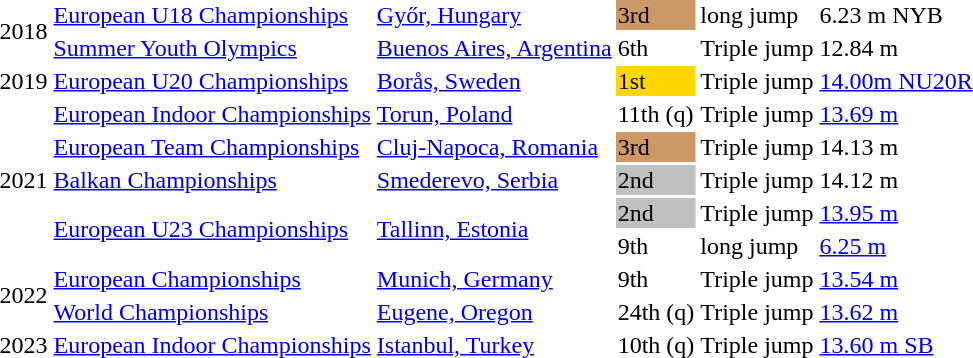<table>
<tr>
<td rowspan=2>2018</td>
<td><a href='#'>European U18 Championships</a></td>
<td><a href='#'>Győr, Hungary</a></td>
<td bgcolor=cc9966>3rd</td>
<td>long jump</td>
<td>6.23 m NYB</td>
</tr>
<tr>
<td><a href='#'>Summer Youth Olympics</a></td>
<td><a href='#'>Buenos Aires, Argentina</a></td>
<td>6th</td>
<td>Triple jump</td>
<td>12.84 m</td>
</tr>
<tr>
<td>2019</td>
<td><a href='#'>European U20 Championships</a></td>
<td><a href='#'>Borås, Sweden</a></td>
<td bgcolor=gold>1st</td>
<td>Triple jump</td>
<td><a href='#'>14.00m NU20R</a></td>
</tr>
<tr>
<td rowspan=5>2021</td>
<td><a href='#'>European Indoor Championships</a></td>
<td><a href='#'>Torun, Poland</a></td>
<td>11th (q)</td>
<td>Triple jump</td>
<td><a href='#'>13.69 m</a></td>
</tr>
<tr>
<td><a href='#'>European Team Championships</a></td>
<td><a href='#'>Cluj-Napoca, Romania</a></td>
<td bgcolor=cc9966>3rd</td>
<td>Triple jump</td>
<td>14.13 m</td>
</tr>
<tr>
<td><a href='#'>Balkan Championships</a></td>
<td><a href='#'>Smederevo, Serbia</a></td>
<td bgcolor=silver>2nd</td>
<td>Triple jump</td>
<td>14.12 m </td>
</tr>
<tr>
<td rowspan=2><a href='#'>European U23 Championships</a></td>
<td rowspan=2><a href='#'>Tallinn, Estonia</a></td>
<td bgcolor=silver>2nd</td>
<td>Triple jump</td>
<td><a href='#'>13.95 m</a></td>
</tr>
<tr>
<td>9th</td>
<td>long jump</td>
<td><a href='#'>6.25 m</a></td>
</tr>
<tr>
<td rowspan=2>2022</td>
<td><a href='#'>European Championships</a></td>
<td><a href='#'>Munich, Germany</a></td>
<td>9th</td>
<td>Triple jump</td>
<td><a href='#'>13.54 m</a></td>
</tr>
<tr>
<td><a href='#'>World Championships</a></td>
<td><a href='#'>Eugene, Oregon</a></td>
<td>24th (q)</td>
<td>Triple jump</td>
<td><a href='#'>13.62 m</a></td>
</tr>
<tr>
<td>2023</td>
<td><a href='#'>European Indoor Championships</a></td>
<td><a href='#'>Istanbul, Turkey</a></td>
<td>10th (q)</td>
<td>Triple jump</td>
<td><a href='#'>13.60 m SB</a></td>
</tr>
</table>
